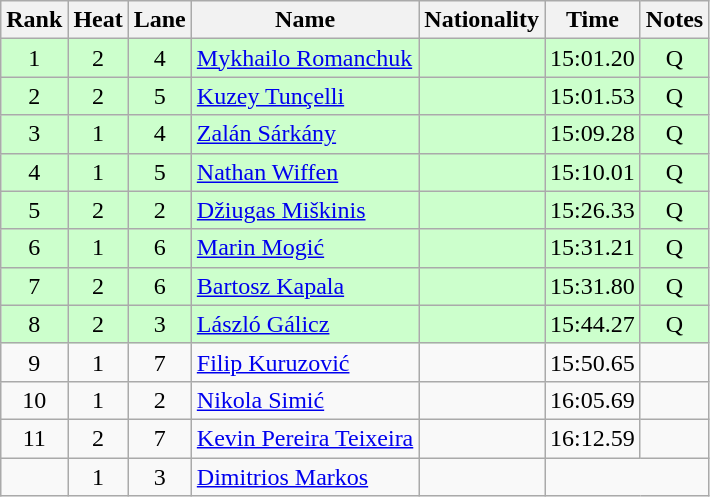<table class="wikitable sortable" style="text-align:center">
<tr>
<th>Rank</th>
<th>Heat</th>
<th>Lane</th>
<th>Name</th>
<th>Nationality</th>
<th>Time</th>
<th>Notes</th>
</tr>
<tr bgcolor=ccffcc>
<td>1</td>
<td>2</td>
<td>4</td>
<td align=left><a href='#'>Mykhailo Romanchuk</a></td>
<td align=left></td>
<td>15:01.20</td>
<td>Q</td>
</tr>
<tr bgcolor=ccffcc>
<td>2</td>
<td>2</td>
<td>5</td>
<td align=left><a href='#'>Kuzey Tunçelli</a></td>
<td align=left></td>
<td>15:01.53</td>
<td>Q</td>
</tr>
<tr bgcolor=ccffcc>
<td>3</td>
<td>1</td>
<td>4</td>
<td align=left><a href='#'>Zalán Sárkány</a></td>
<td align=left></td>
<td>15:09.28</td>
<td>Q</td>
</tr>
<tr bgcolor=ccffcc>
<td>4</td>
<td>1</td>
<td>5</td>
<td align=left><a href='#'>Nathan Wiffen</a></td>
<td align=left></td>
<td>15:10.01</td>
<td>Q</td>
</tr>
<tr bgcolor=ccffcc>
<td>5</td>
<td>2</td>
<td>2</td>
<td align=left><a href='#'>Džiugas Miškinis</a></td>
<td align=left></td>
<td>15:26.33</td>
<td>Q</td>
</tr>
<tr bgcolor=ccffcc>
<td>6</td>
<td>1</td>
<td>6</td>
<td align=left><a href='#'>Marin Mogić</a></td>
<td align=left></td>
<td>15:31.21</td>
<td>Q</td>
</tr>
<tr bgcolor=ccffcc>
<td>7</td>
<td>2</td>
<td>6</td>
<td align=left><a href='#'>Bartosz Kapala</a></td>
<td align=left></td>
<td>15:31.80</td>
<td>Q</td>
</tr>
<tr bgcolor=ccffcc>
<td>8</td>
<td>2</td>
<td>3</td>
<td align=left><a href='#'>László Gálicz</a></td>
<td align=left></td>
<td>15:44.27</td>
<td>Q</td>
</tr>
<tr>
<td>9</td>
<td>1</td>
<td>7</td>
<td align=left><a href='#'>Filip Kuruzović</a></td>
<td align=left></td>
<td>15:50.65</td>
<td></td>
</tr>
<tr>
<td>10</td>
<td>1</td>
<td>2</td>
<td align=left><a href='#'>Nikola Simić</a></td>
<td align=left></td>
<td>16:05.69</td>
<td></td>
</tr>
<tr>
<td>11</td>
<td>2</td>
<td>7</td>
<td align=left><a href='#'>Kevin Pereira Teixeira</a></td>
<td align=left></td>
<td>16:12.59</td>
<td></td>
</tr>
<tr>
<td></td>
<td>1</td>
<td>3</td>
<td align=left><a href='#'>Dimitrios Markos</a></td>
<td align=left></td>
<td colspan=2></td>
</tr>
</table>
